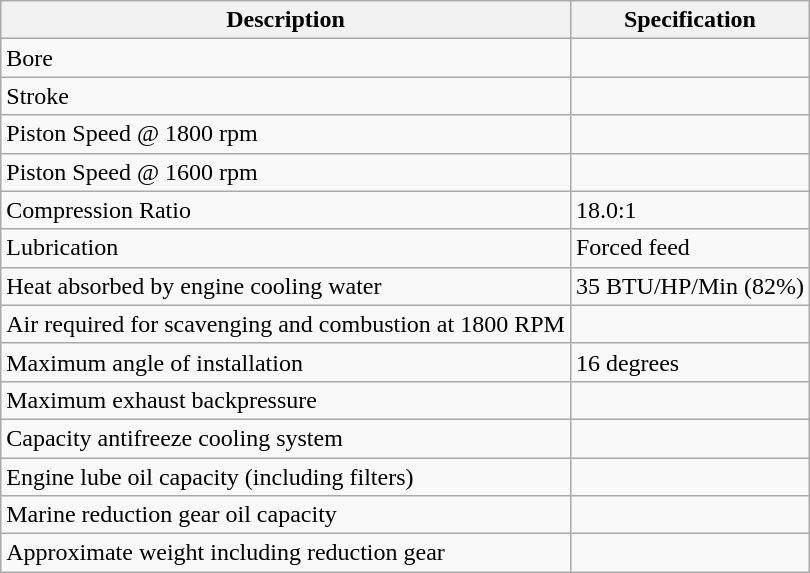<table class="wikitable">
<tr>
<th>Description</th>
<th>Specification</th>
</tr>
<tr>
<td>Bore</td>
<td></td>
</tr>
<tr>
<td>Stroke</td>
<td></td>
</tr>
<tr>
<td>Piston Speed @ 1800 rpm</td>
<td></td>
</tr>
<tr>
<td>Piston Speed @ 1600 rpm</td>
<td></td>
</tr>
<tr>
<td>Compression Ratio</td>
<td>18.0:1</td>
</tr>
<tr>
<td>Lubrication</td>
<td>Forced feed</td>
</tr>
<tr>
<td>Heat absorbed by engine cooling water</td>
<td>35 BTU/HP/Min (82%)</td>
</tr>
<tr>
<td>Air required for scavenging and combustion at 1800 RPM</td>
<td></td>
</tr>
<tr>
<td>Maximum angle of installation</td>
<td>16 degrees</td>
</tr>
<tr>
<td>Maximum exhaust backpressure</td>
<td></td>
</tr>
<tr>
<td>Capacity antifreeze cooling system</td>
<td></td>
</tr>
<tr>
<td>Engine lube oil capacity (including filters)</td>
<td></td>
</tr>
<tr>
<td>Marine reduction gear oil capacity</td>
<td></td>
</tr>
<tr>
<td>Approximate weight including reduction gear</td>
<td></td>
</tr>
</table>
